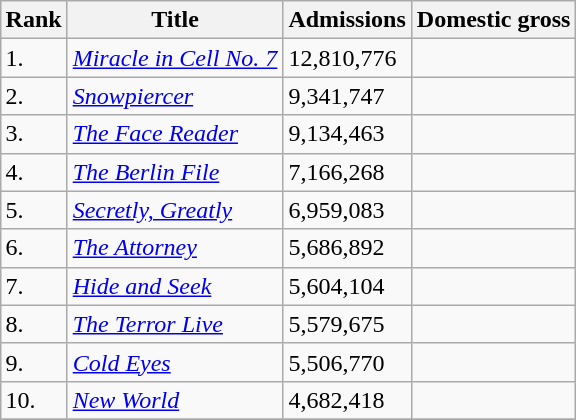<table class="wikitable sortable" style="margin:auto; margin:auto;">
<tr>
<th>Rank</th>
<th>Title</th>
<th>Admissions</th>
<th>Domestic gross</th>
</tr>
<tr>
<td>1.</td>
<td><em><a href='#'>Miracle in Cell No. 7</a></em></td>
<td>12,810,776</td>
<td></td>
</tr>
<tr>
<td>2.</td>
<td><em><a href='#'>Snowpiercer</a></em></td>
<td>9,341,747</td>
<td></td>
</tr>
<tr>
<td>3.</td>
<td><em><a href='#'>The Face Reader</a></em></td>
<td>9,134,463</td>
<td></td>
</tr>
<tr>
<td>4.</td>
<td><em><a href='#'>The Berlin File</a></em></td>
<td>7,166,268</td>
<td></td>
</tr>
<tr>
<td>5.</td>
<td><em><a href='#'>Secretly, Greatly</a></em></td>
<td>6,959,083</td>
<td></td>
</tr>
<tr>
<td>6.</td>
<td><em><a href='#'>The Attorney</a></em></td>
<td>5,686,892</td>
<td></td>
</tr>
<tr>
<td>7.</td>
<td><em><a href='#'>Hide and Seek</a></em></td>
<td>5,604,104</td>
<td></td>
</tr>
<tr>
<td>8.</td>
<td><em><a href='#'>The Terror Live</a></em></td>
<td>5,579,675</td>
<td></td>
</tr>
<tr>
<td>9.</td>
<td><em><a href='#'>Cold Eyes</a></em></td>
<td>5,506,770</td>
<td></td>
</tr>
<tr>
<td>10.</td>
<td><em><a href='#'>New World</a></em></td>
<td>4,682,418</td>
<td></td>
</tr>
<tr>
</tr>
</table>
